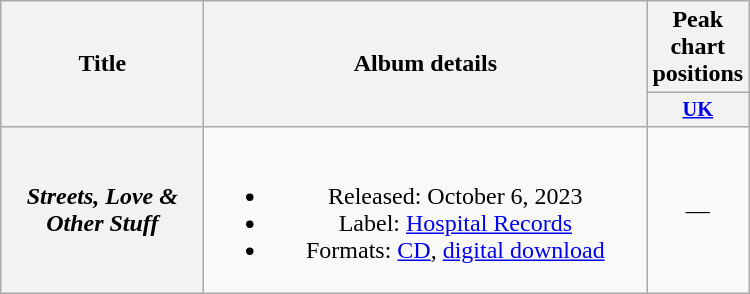<table class="wikitable plainrowheaders" style="text-align:center;">
<tr>
<th scope="col" rowspan="2" style="width:8em;">Title</th>
<th scope="col" rowspan="2" style="width:18em;">Album details</th>
<th scope="col">Peak chart positions</th>
</tr>
<tr>
<th scope="col" style="width:3em;font-size:85%;"><a href='#'>UK</a><br></th>
</tr>
<tr>
<th scope="row"><em>Streets, Love & Other Stuff</em><br></th>
<td><br><ul><li>Released: October 6, 2023</li><li>Label: <a href='#'>Hospital Records</a></li><li>Formats: <a href='#'>CD</a>, <a href='#'>digital download</a></li></ul></td>
<td style="text-align:center;">—</td>
</tr>
</table>
